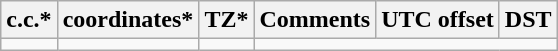<table class="wikitable sortable">
<tr>
<th>c.c.*</th>
<th>coordinates*</th>
<th>TZ*</th>
<th>Comments</th>
<th>UTC offset</th>
<th>DST</th>
</tr>
<tr --->
<td></td>
<td></td>
<td></td>
</tr>
</table>
